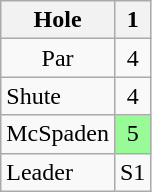<table class="wikitable" style="text-align:center">
<tr>
<th>Hole</th>
<th> 1 </th>
</tr>
<tr>
<td>Par</td>
<td>4</td>
</tr>
<tr>
<td align=left> Shute</td>
<td>4</td>
</tr>
<tr>
<td align=left> McSpaden</td>
<td style="background: PaleGreen;">5</td>
</tr>
<tr>
<td align=left>Leader</td>
<td>S1</td>
</tr>
</table>
